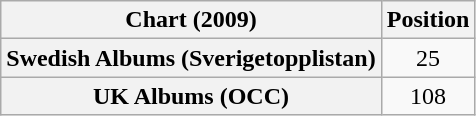<table class="wikitable sortable plainrowheaders" style="text-align:center">
<tr>
<th scope="col">Chart (2009)</th>
<th scope="col">Position</th>
</tr>
<tr>
<th scope="row">Swedish Albums (Sverigetopplistan)</th>
<td>25</td>
</tr>
<tr>
<th scope="row">UK Albums (OCC)</th>
<td>108</td>
</tr>
</table>
